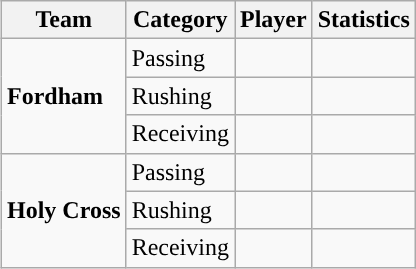<table class="wikitable" style="float: right;">
<tr>
<th>Team</th>
<th>Category</th>
<th>Player</th>
<th>Statistics</th>
</tr>
<tr>
<td rowspan=3><strong>Fordham</strong></td>
<td>Passing</td>
<td></td>
<td></td>
</tr>
<tr>
<td>Rushing</td>
<td></td>
<td></td>
</tr>
<tr>
<td>Receiving</td>
<td></td>
<td></td>
</tr>
<tr>
<td rowspan=3><strong>Holy Cross</strong></td>
<td>Passing</td>
<td></td>
<td></td>
</tr>
<tr>
<td>Rushing</td>
<td></td>
<td></td>
</tr>
<tr>
<td>Receiving</td>
<td></td>
<td></td>
</tr>
</table>
